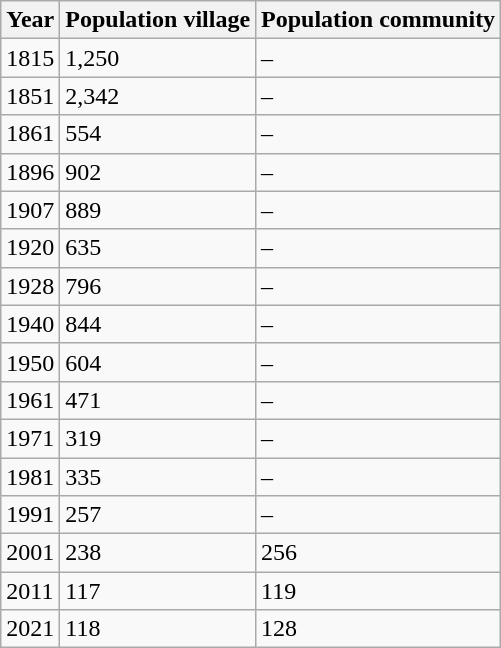<table class=wikitable>
<tr>
<th>Year</th>
<th>Population village</th>
<th>Population community</th>
</tr>
<tr>
<td>1815</td>
<td>1,250</td>
<td>–</td>
</tr>
<tr>
<td>1851</td>
<td>2,342</td>
<td>–</td>
</tr>
<tr>
<td>1861</td>
<td>554</td>
<td>–</td>
</tr>
<tr>
<td>1896</td>
<td>902</td>
<td>–</td>
</tr>
<tr>
<td>1907</td>
<td>889</td>
<td>–</td>
</tr>
<tr>
<td>1920</td>
<td>635</td>
<td>–</td>
</tr>
<tr>
<td>1928</td>
<td>796</td>
<td>–</td>
</tr>
<tr>
<td>1940</td>
<td>844</td>
<td>–</td>
</tr>
<tr>
<td>1950</td>
<td>604</td>
<td>–</td>
</tr>
<tr>
<td>1961</td>
<td>471</td>
<td>–</td>
</tr>
<tr>
<td>1971</td>
<td>319</td>
<td>–</td>
</tr>
<tr>
<td>1981</td>
<td>335</td>
<td>–</td>
</tr>
<tr>
<td>1991</td>
<td>257</td>
<td>–</td>
</tr>
<tr>
<td>2001</td>
<td>238</td>
<td>256</td>
</tr>
<tr>
<td>2011</td>
<td>117</td>
<td>119</td>
</tr>
<tr>
<td>2021</td>
<td>118</td>
<td>128</td>
</tr>
</table>
